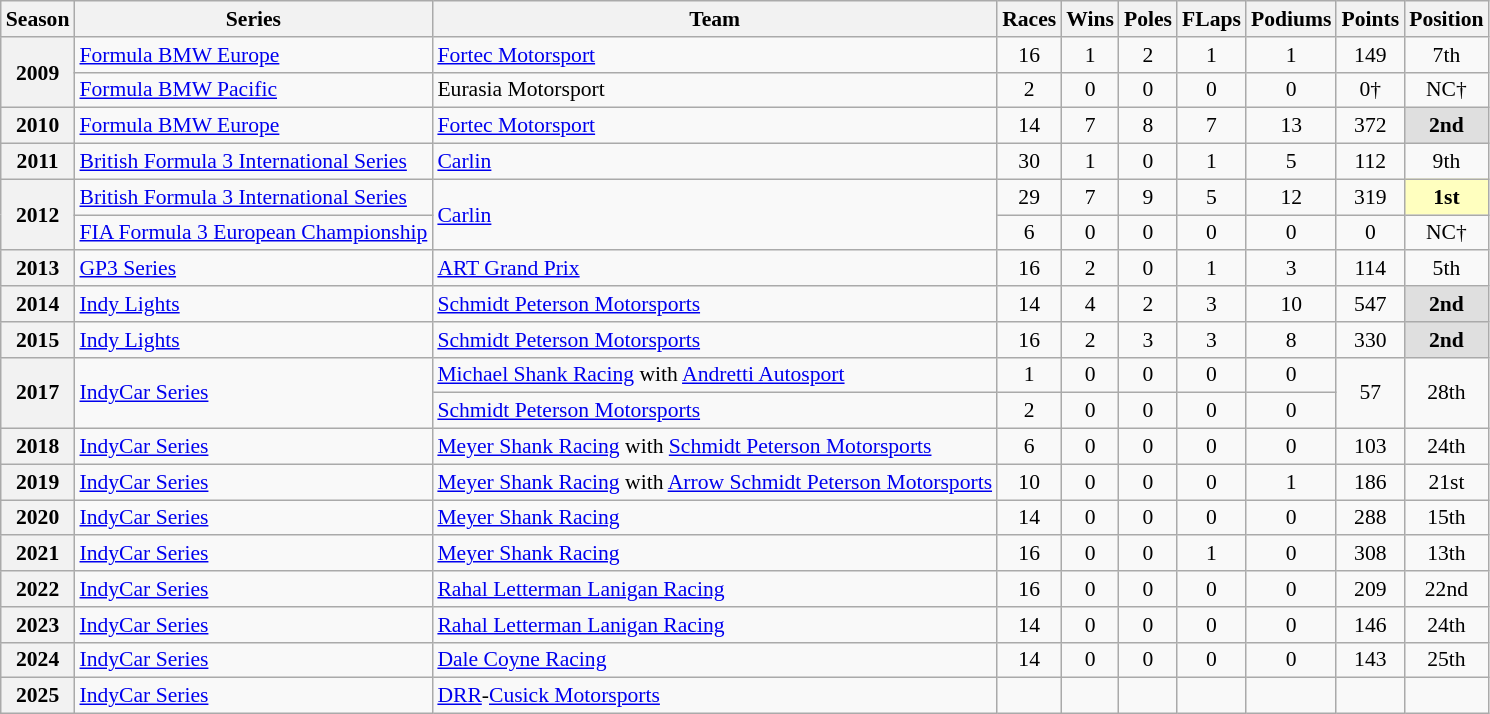<table class="wikitable" style="font-size: 90%; text-align:center;">
<tr>
<th>Season</th>
<th>Series</th>
<th>Team</th>
<th>Races</th>
<th>Wins</th>
<th>Poles</th>
<th>FLaps</th>
<th>Podiums</th>
<th>Points</th>
<th>Position</th>
</tr>
<tr>
<th rowspan=2>2009</th>
<td align=left><a href='#'>Formula BMW Europe</a></td>
<td align=left><a href='#'>Fortec Motorsport</a></td>
<td>16</td>
<td>1</td>
<td>2</td>
<td>1</td>
<td>1</td>
<td>149</td>
<td>7th</td>
</tr>
<tr>
<td align=left><a href='#'>Formula BMW Pacific</a></td>
<td align=left>Eurasia Motorsport</td>
<td>2</td>
<td>0</td>
<td>0</td>
<td>0</td>
<td>0</td>
<td>0†</td>
<td>NC†</td>
</tr>
<tr>
<th>2010</th>
<td align=left><a href='#'>Formula BMW Europe</a></td>
<td align=left><a href='#'>Fortec Motorsport</a></td>
<td>14</td>
<td>7</td>
<td>8</td>
<td>7</td>
<td>13</td>
<td>372</td>
<td style="background:#DFDFDF;"><strong>2nd</strong></td>
</tr>
<tr>
<th>2011</th>
<td align=left><a href='#'>British Formula 3 International Series</a></td>
<td align="left"><a href='#'>Carlin</a></td>
<td>30</td>
<td>1</td>
<td>0</td>
<td>1</td>
<td>5</td>
<td>112</td>
<td>9th</td>
</tr>
<tr>
<th rowspan=2>2012</th>
<td align=left><a href='#'>British Formula 3 International Series</a></td>
<td align=left rowspan=2><a href='#'>Carlin</a></td>
<td>29</td>
<td>7</td>
<td>9</td>
<td>5</td>
<td>12</td>
<td>319</td>
<td style="background:#FFFFBF;"><strong>1st</strong></td>
</tr>
<tr>
<td align=left nowrap><a href='#'>FIA Formula 3 European Championship</a></td>
<td>6</td>
<td>0</td>
<td>0</td>
<td>0</td>
<td>0</td>
<td>0</td>
<td>NC†</td>
</tr>
<tr>
<th>2013</th>
<td align=left><a href='#'>GP3 Series</a></td>
<td align=left><a href='#'>ART Grand Prix</a></td>
<td>16</td>
<td>2</td>
<td>0</td>
<td>1</td>
<td>3</td>
<td>114</td>
<td>5th</td>
</tr>
<tr>
<th>2014</th>
<td align=left><a href='#'>Indy Lights</a></td>
<td align="left"><a href='#'>Schmidt Peterson Motorsports</a></td>
<td>14</td>
<td>4</td>
<td>2</td>
<td>3</td>
<td>10</td>
<td>547</td>
<td style="background:#DFDFDF;"><strong>2nd</strong></td>
</tr>
<tr>
<th>2015</th>
<td align=left><a href='#'>Indy Lights</a></td>
<td align=left><a href='#'>Schmidt Peterson Motorsports</a></td>
<td>16</td>
<td>2</td>
<td>3</td>
<td>3</td>
<td>8</td>
<td>330</td>
<td style="background:#DFDFDF;"><strong>2nd</strong></td>
</tr>
<tr>
<th rowspan=2>2017</th>
<td align=left rowspan=2><a href='#'>IndyCar Series</a></td>
<td align=left><a href='#'>Michael Shank Racing</a> with <a href='#'>Andretti Autosport</a></td>
<td>1</td>
<td>0</td>
<td>0</td>
<td>0</td>
<td>0</td>
<td rowspan=2>57</td>
<td rowspan=2>28th</td>
</tr>
<tr>
<td align=left><a href='#'>Schmidt Peterson Motorsports</a></td>
<td>2</td>
<td>0</td>
<td>0</td>
<td>0</td>
<td>0</td>
</tr>
<tr>
<th>2018</th>
<td align=left><a href='#'>IndyCar Series</a></td>
<td align=left><a href='#'>Meyer Shank Racing</a> with <a href='#'>Schmidt Peterson Motorsports</a></td>
<td>6</td>
<td>0</td>
<td>0</td>
<td>0</td>
<td>0</td>
<td>103</td>
<td>24th</td>
</tr>
<tr>
<th>2019</th>
<td align=left><a href='#'>IndyCar Series</a></td>
<td align=left nowrap><a href='#'>Meyer Shank Racing</a> with <a href='#'>Arrow Schmidt Peterson Motorsports</a></td>
<td>10</td>
<td>0</td>
<td>0</td>
<td>0</td>
<td>1</td>
<td>186</td>
<td>21st</td>
</tr>
<tr>
<th>2020</th>
<td align=left><a href='#'>IndyCar Series</a></td>
<td align=left><a href='#'>Meyer Shank Racing</a></td>
<td>14</td>
<td>0</td>
<td>0</td>
<td>0</td>
<td>0</td>
<td>288</td>
<td>15th</td>
</tr>
<tr>
<th>2021</th>
<td align=left><a href='#'>IndyCar Series</a></td>
<td align=left><a href='#'>Meyer Shank Racing</a></td>
<td>16</td>
<td>0</td>
<td>0</td>
<td>1</td>
<td>0</td>
<td>308</td>
<td>13th</td>
</tr>
<tr>
<th>2022</th>
<td align=left><a href='#'>IndyCar Series</a></td>
<td align=left><a href='#'>Rahal Letterman Lanigan Racing</a></td>
<td>16</td>
<td>0</td>
<td>0</td>
<td>0</td>
<td>0</td>
<td>209</td>
<td>22nd</td>
</tr>
<tr>
<th>2023</th>
<td align=left><a href='#'>IndyCar Series</a></td>
<td align=left><a href='#'>Rahal Letterman Lanigan Racing</a></td>
<td>14</td>
<td>0</td>
<td>0</td>
<td>0</td>
<td>0</td>
<td>146</td>
<td>24th</td>
</tr>
<tr>
<th>2024</th>
<td align=left><a href='#'>IndyCar Series</a></td>
<td align=left><a href='#'>Dale Coyne Racing</a></td>
<td>14</td>
<td>0</td>
<td>0</td>
<td>0</td>
<td>0</td>
<td>143</td>
<td>25th</td>
</tr>
<tr>
<th>2025</th>
<td align=left><a href='#'>IndyCar Series</a></td>
<td align=left><a href='#'>DRR</a>-<a href='#'>Cusick Motorsports</a></td>
<td></td>
<td></td>
<td></td>
<td></td>
<td></td>
<td></td>
<td></td>
</tr>
</table>
